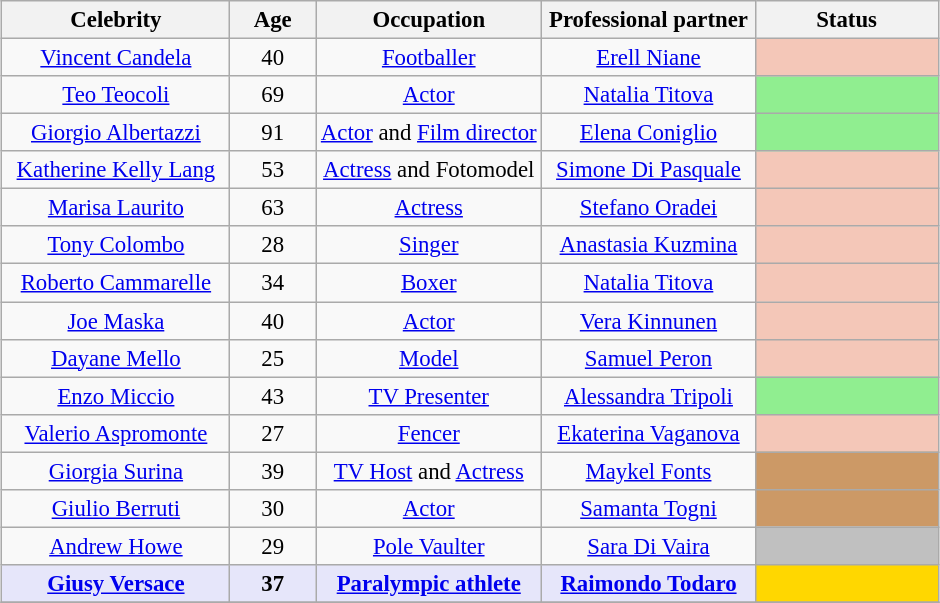<table class="wikitable" style="margin:auto; text-align:center; font-size:95%;">
<tr>
<th width="145">Celebrity</th>
<th width="50">Age</th>
<th !width="180">Occupation</th>
<th width="135">Professional partner</th>
<th width="115">Status</th>
</tr>
<tr>
<td><a href='#'>Vincent Candela</a></td>
<td>40</td>
<td><a href='#'>Footballer</a></td>
<td><a href='#'>Erell Niane</a></td>
<td style="background:#f4c7b8;"></td>
</tr>
<tr>
<td><a href='#'>Teo Teocoli</a></td>
<td>69</td>
<td><a href='#'>Actor</a></td>
<td><a href='#'>Natalia Titova</a></td>
<td style="background:lightgreen;"></td>
</tr>
<tr>
<td><a href='#'>Giorgio Albertazzi</a></td>
<td>91</td>
<td><a href='#'>Actor</a> and <a href='#'>Film director</a></td>
<td><a href='#'>Elena Coniglio</a></td>
<td style="background:lightgreen;"></td>
</tr>
<tr>
<td><a href='#'>Katherine Kelly Lang</a></td>
<td>53</td>
<td><a href='#'>Actress</a> and Fotomodel</td>
<td><a href='#'>Simone Di Pasquale</a></td>
<td style="background:#f4c7b8;"></td>
</tr>
<tr>
<td><a href='#'>Marisa Laurito</a></td>
<td>63</td>
<td><a href='#'>Actress</a></td>
<td><a href='#'>Stefano Oradei</a></td>
<td style="background:#f4c7b8;"></td>
</tr>
<tr>
<td><a href='#'>Tony Colombo</a></td>
<td>28</td>
<td><a href='#'>Singer</a></td>
<td><a href='#'>Anastasia Kuzmina</a></td>
<td style="background:#f4c7b8;"></td>
</tr>
<tr>
<td><a href='#'>Roberto Cammarelle</a></td>
<td>34</td>
<td><a href='#'>Boxer</a></td>
<td><a href='#'>Natalia Titova</a></td>
<td style="background:#f4c7b8;"></td>
</tr>
<tr>
<td><a href='#'>Joe Maska</a></td>
<td>40</td>
<td><a href='#'>Actor</a></td>
<td><a href='#'>Vera Kinnunen</a></td>
<td style="background:#f4c7b8;"></td>
</tr>
<tr>
<td><a href='#'>Dayane Mello</a></td>
<td>25</td>
<td><a href='#'>Model</a></td>
<td><a href='#'>Samuel Peron</a></td>
<td style="background:#f4c7b8;"></td>
</tr>
<tr>
<td><a href='#'>Enzo Miccio</a></td>
<td>43</td>
<td><a href='#'>TV Presenter</a></td>
<td><a href='#'>Alessandra Tripoli</a></td>
<td style="background:lightgreen;"></td>
</tr>
<tr>
<td><a href='#'>Valerio Aspromonte</a></td>
<td>27</td>
<td><a href='#'>Fencer</a></td>
<td><a href='#'>Ekaterina Vaganova</a></td>
<td style="background:#f4c7b8;"></td>
</tr>
<tr>
<td><a href='#'>Giorgia Surina</a></td>
<td>39</td>
<td><a href='#'>TV Host</a> and <a href='#'>Actress</a></td>
<td><a href='#'>Maykel Fonts</a></td>
<td style="background:#cc9966;"></td>
</tr>
<tr>
<td><a href='#'>Giulio Berruti</a></td>
<td>30</td>
<td><a href='#'>Actor</a></td>
<td><a href='#'>Samanta Togni</a></td>
<td style="background:#cc9966;"></td>
</tr>
<tr>
<td><a href='#'>Andrew Howe</a></td>
<td>29</td>
<td><a href='#'>Pole Vaulter</a></td>
<td><a href='#'>Sara Di Vaira</a></td>
<td style="background:silver;"></td>
</tr>
<tr>
<td style=background:lavender;><strong><a href='#'>Giusy Versace</a></strong></td>
<td style=background:lavender;><strong>37</strong></td>
<td style=background:lavender;><strong><a href='#'>Paralympic athlete</a></strong></td>
<td style=background:lavender;><strong><a href='#'>Raimondo Todaro</a></strong></td>
<td style="background:gold;"></td>
</tr>
<tr>
</tr>
</table>
